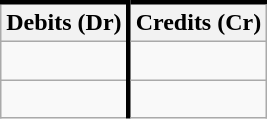<table class="wikitable" style="border-top:3px solid black">
<tr>
<th style="border-right:3px solid black">Debits (Dr)</th>
<th>Credits (Cr)</th>
</tr>
<tr>
<td style="border-right:3px solid black"> </td>
<td> </td>
</tr>
<tr>
<td style="border-right:3px solid black"> </td>
<td> </td>
</tr>
</table>
